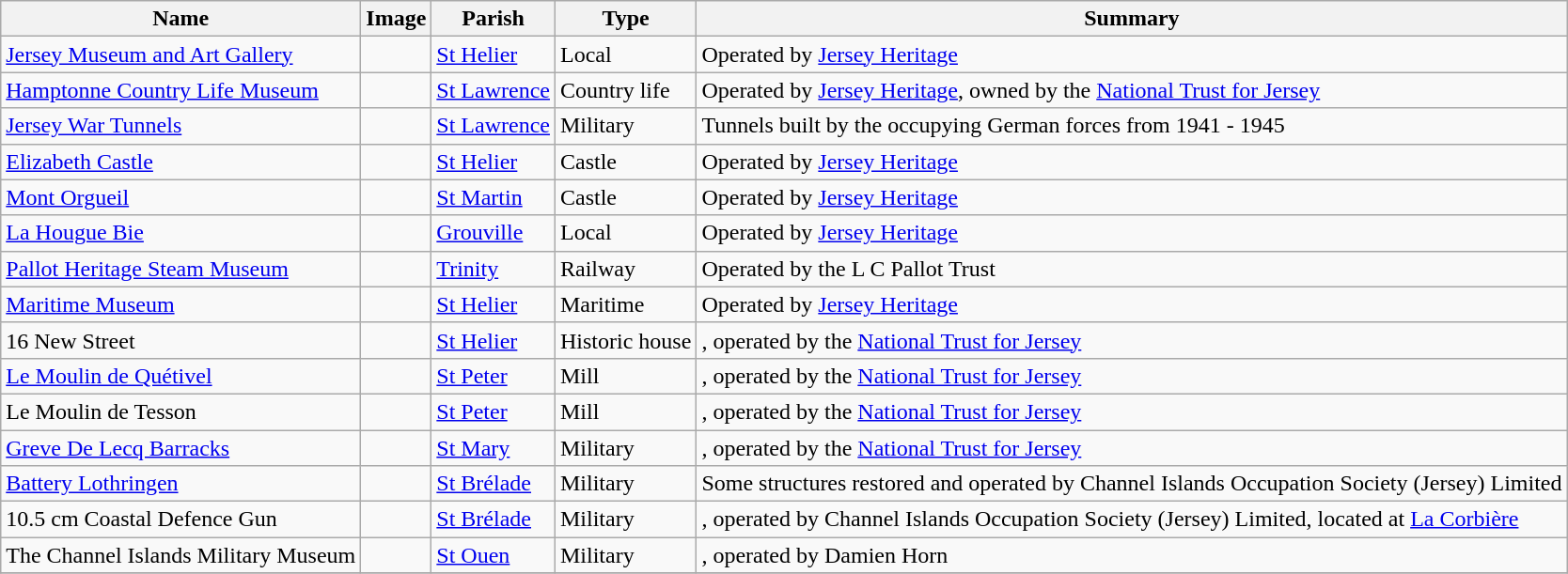<table class="wikitable sortable">
<tr>
<th>Name</th>
<th>Image</th>
<th>Parish</th>
<th>Type</th>
<th>Summary</th>
</tr>
<tr>
<td><a href='#'>Jersey Museum and Art Gallery</a></td>
<td></td>
<td><a href='#'>St Helier</a></td>
<td>Local</td>
<td>Operated by <a href='#'>Jersey Heritage</a></td>
</tr>
<tr>
<td><a href='#'>Hamptonne Country Life Museum</a></td>
<td></td>
<td><a href='#'>St Lawrence</a></td>
<td>Country life</td>
<td>Operated by <a href='#'>Jersey Heritage</a>, owned by the <a href='#'>National Trust for Jersey</a></td>
</tr>
<tr>
<td><a href='#'>Jersey War Tunnels</a></td>
<td></td>
<td><a href='#'>St Lawrence</a></td>
<td>Military</td>
<td>Tunnels built by the occupying German forces from 1941 - 1945</td>
</tr>
<tr>
<td><a href='#'>Elizabeth Castle</a></td>
<td></td>
<td><a href='#'>St Helier</a></td>
<td>Castle</td>
<td>Operated by <a href='#'>Jersey Heritage</a></td>
</tr>
<tr>
<td><a href='#'>Mont Orgueil</a></td>
<td></td>
<td><a href='#'>St Martin</a></td>
<td>Castle</td>
<td>Operated by <a href='#'>Jersey Heritage</a></td>
</tr>
<tr>
<td><a href='#'>La Hougue Bie</a></td>
<td></td>
<td><a href='#'>Grouville</a></td>
<td>Local</td>
<td>Operated by <a href='#'>Jersey Heritage</a></td>
</tr>
<tr>
<td><a href='#'>Pallot Heritage Steam Museum</a></td>
<td></td>
<td><a href='#'>Trinity</a></td>
<td>Railway</td>
<td>Operated by the L C Pallot Trust</td>
</tr>
<tr>
<td><a href='#'>Maritime Museum</a></td>
<td></td>
<td><a href='#'>St Helier</a></td>
<td>Maritime</td>
<td>Operated by <a href='#'>Jersey Heritage</a></td>
</tr>
<tr>
<td>16 New Street</td>
<td></td>
<td><a href='#'>St Helier</a></td>
<td>Historic house</td>
<td>, operated by the <a href='#'>National Trust for Jersey</a></td>
</tr>
<tr>
<td><a href='#'>Le Moulin de Quétivel</a></td>
<td></td>
<td><a href='#'>St Peter</a></td>
<td>Mill</td>
<td>, operated by the <a href='#'>National Trust for Jersey</a></td>
</tr>
<tr>
<td>Le Moulin de Tesson</td>
<td></td>
<td><a href='#'>St Peter</a></td>
<td>Mill</td>
<td>, operated by the <a href='#'>National Trust for Jersey</a></td>
</tr>
<tr>
<td><a href='#'>Greve De Lecq Barracks</a></td>
<td></td>
<td><a href='#'>St Mary</a></td>
<td>Military</td>
<td>, operated by the <a href='#'>National Trust for Jersey</a></td>
</tr>
<tr>
<td><a href='#'>Battery Lothringen</a></td>
<td></td>
<td><a href='#'>St Brélade</a></td>
<td>Military</td>
<td>Some structures restored and operated by Channel Islands Occupation Society (Jersey) Limited</td>
</tr>
<tr>
<td>10.5 cm Coastal Defence Gun</td>
<td></td>
<td><a href='#'>St Brélade</a></td>
<td>Military</td>
<td>, operated by Channel Islands Occupation Society (Jersey) Limited, located at <a href='#'>La Corbière</a></td>
</tr>
<tr>
<td>The Channel Islands Military Museum</td>
<td></td>
<td><a href='#'>St Ouen</a></td>
<td>Military</td>
<td>, operated by Damien Horn</td>
</tr>
<tr>
</tr>
</table>
